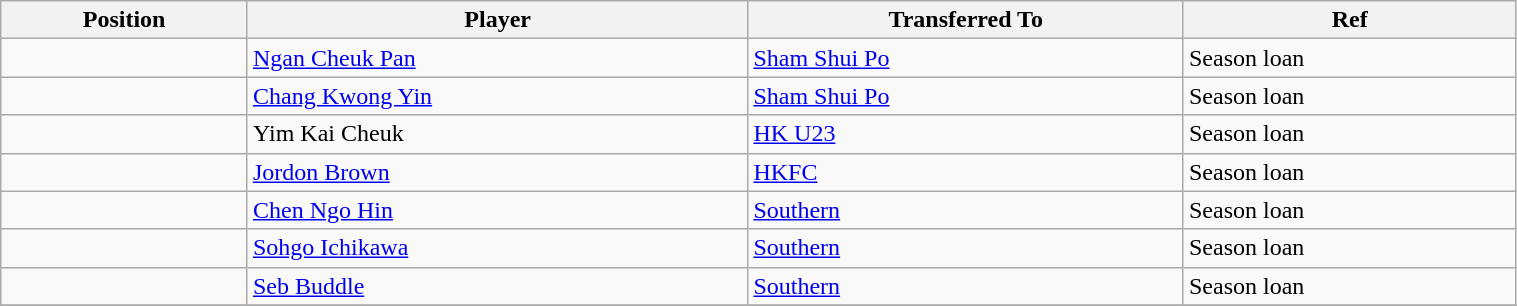<table class="wikitable sortable" style="width:80%; text-align:center; font-size:100%; text-align:left;">
<tr>
<th>Position</th>
<th>Player</th>
<th>Transferred To</th>
<th>Ref</th>
</tr>
<tr>
<td></td>
<td> <a href='#'>Ngan Cheuk Pan</a></td>
<td> <a href='#'>Sham Shui Po</a></td>
<td>Season loan</td>
</tr>
<tr>
<td></td>
<td> <a href='#'>Chang Kwong Yin</a></td>
<td> <a href='#'>Sham Shui Po</a></td>
<td>Season loan</td>
</tr>
<tr>
<td></td>
<td> Yim Kai Cheuk</td>
<td> <a href='#'>HK U23</a></td>
<td>Season loan</td>
</tr>
<tr>
<td></td>
<td> <a href='#'>Jordon Brown</a></td>
<td> <a href='#'>HKFC</a></td>
<td>Season loan</td>
</tr>
<tr>
<td></td>
<td> <a href='#'>Chen Ngo Hin</a></td>
<td> <a href='#'>Southern</a></td>
<td>Season loan</td>
</tr>
<tr>
<td></td>
<td> <a href='#'>Sohgo Ichikawa</a></td>
<td> <a href='#'>Southern</a></td>
<td>Season loan</td>
</tr>
<tr>
<td></td>
<td> <a href='#'>Seb Buddle</a></td>
<td> <a href='#'>Southern</a></td>
<td>Season loan</td>
</tr>
<tr>
</tr>
</table>
